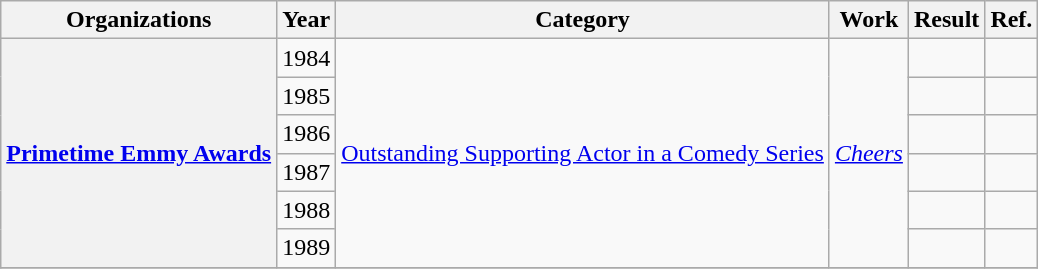<table class="wikitable sortable plainrowheaders">
<tr>
<th>Organizations</th>
<th>Year</th>
<th>Category</th>
<th>Work</th>
<th>Result</th>
<th class="unsortable">Ref.</th>
</tr>
<tr>
<th rowspan="6" scope="row"><a href='#'>Primetime Emmy Awards</a></th>
<td>1984</td>
<td rowspan=6><a href='#'>Outstanding Supporting Actor in a Comedy Series</a></td>
<td rowspan=6><em><a href='#'>Cheers</a></em></td>
<td></td>
<td></td>
</tr>
<tr>
<td>1985</td>
<td></td>
<td></td>
</tr>
<tr>
<td>1986</td>
<td></td>
<td></td>
</tr>
<tr>
<td>1987</td>
<td></td>
<td></td>
</tr>
<tr>
<td>1988</td>
<td></td>
<td></td>
</tr>
<tr>
<td>1989</td>
<td></td>
<td></td>
</tr>
<tr>
</tr>
</table>
